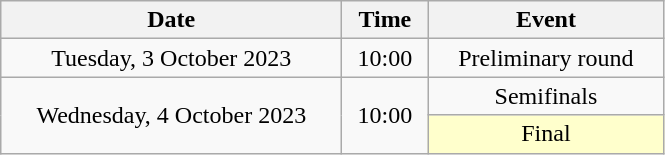<table class = "wikitable" style="text-align:center;">
<tr>
<th width=220>Date</th>
<th width=50>Time</th>
<th width=150>Event</th>
</tr>
<tr>
<td>Tuesday, 3 October 2023</td>
<td>10:00</td>
<td>Preliminary round</td>
</tr>
<tr>
<td rowspan=2>Wednesday, 4 October 2023</td>
<td rowspan=2>10:00</td>
<td>Semifinals</td>
</tr>
<tr>
<td bgcolor=ffffcc>Final</td>
</tr>
</table>
